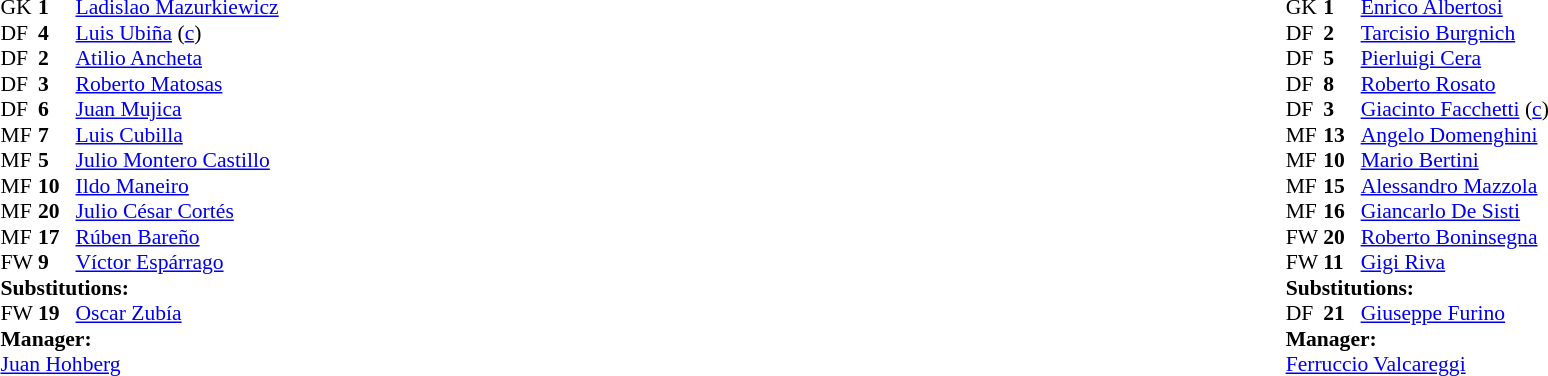<table width="100%">
<tr>
<td valign="top" width="50%"><br><table style="font-size: 90%" cellspacing="0" cellpadding="0">
<tr>
<td colspan="4"></td>
</tr>
<tr>
<th width="25"></th>
<th width="25"></th>
</tr>
<tr>
<td>GK</td>
<td><strong>1</strong></td>
<td><a href='#'>Ladislao Mazurkiewicz</a></td>
</tr>
<tr>
<td>DF</td>
<td><strong>4</strong></td>
<td><a href='#'>Luis Ubiña</a> (<a href='#'>c</a>)</td>
</tr>
<tr>
<td>DF</td>
<td><strong>2</strong></td>
<td><a href='#'>Atilio Ancheta</a></td>
</tr>
<tr>
<td>DF</td>
<td><strong>3</strong></td>
<td><a href='#'>Roberto Matosas</a></td>
</tr>
<tr>
<td>DF</td>
<td><strong>6</strong></td>
<td><a href='#'>Juan Mujica</a></td>
</tr>
<tr>
<td>MF</td>
<td><strong>7</strong></td>
<td><a href='#'>Luis Cubilla</a></td>
</tr>
<tr>
<td>MF</td>
<td><strong>5</strong></td>
<td><a href='#'>Julio Montero Castillo</a></td>
</tr>
<tr>
<td>MF</td>
<td><strong>10</strong></td>
<td><a href='#'>Ildo Maneiro</a></td>
</tr>
<tr>
<td>MF</td>
<td><strong>20</strong></td>
<td><a href='#'>Julio César Cortés</a></td>
<td></td>
</tr>
<tr>
<td>MF</td>
<td><strong>17</strong></td>
<td><a href='#'>Rúben Bareño</a></td>
<td></td>
<td></td>
</tr>
<tr>
<td>FW</td>
<td><strong>9</strong></td>
<td><a href='#'>Víctor Espárrago</a></td>
</tr>
<tr>
<td colspan=3><strong>Substitutions:</strong></td>
</tr>
<tr>
<td>FW</td>
<td><strong>19</strong></td>
<td><a href='#'>Oscar Zubía</a></td>
<td></td>
<td></td>
</tr>
<tr>
<td colspan=3><strong>Manager:</strong></td>
</tr>
<tr>
<td colspan="4"><a href='#'>Juan Hohberg</a></td>
</tr>
</table>
</td>
<td valign="top" width="50%"><br><table style="font-size: 90%" cellspacing="0" cellpadding="0" align=center>
<tr>
<td colspan="4"></td>
</tr>
<tr>
<th width="25"></th>
<th width="25"></th>
</tr>
<tr>
<td>GK</td>
<td><strong>1</strong></td>
<td><a href='#'>Enrico Albertosi</a></td>
</tr>
<tr>
<td>DF</td>
<td><strong>2</strong></td>
<td><a href='#'>Tarcisio Burgnich</a></td>
</tr>
<tr>
<td>DF</td>
<td><strong>5</strong></td>
<td><a href='#'>Pierluigi Cera</a></td>
</tr>
<tr>
<td>DF</td>
<td><strong>8</strong></td>
<td><a href='#'>Roberto Rosato</a></td>
</tr>
<tr>
<td>DF</td>
<td><strong>3</strong></td>
<td><a href='#'>Giacinto Facchetti</a> (<a href='#'>c</a>)</td>
</tr>
<tr>
<td>MF</td>
<td><strong>13</strong></td>
<td><a href='#'>Angelo Domenghini</a></td>
<td></td>
<td></td>
</tr>
<tr>
<td>MF</td>
<td><strong>10</strong></td>
<td><a href='#'>Mario Bertini</a></td>
</tr>
<tr>
<td>MF</td>
<td><strong>15</strong></td>
<td><a href='#'>Alessandro Mazzola</a></td>
</tr>
<tr>
<td>MF</td>
<td><strong>16</strong></td>
<td><a href='#'>Giancarlo De Sisti</a></td>
</tr>
<tr>
<td>FW</td>
<td><strong>20</strong></td>
<td><a href='#'>Roberto Boninsegna</a></td>
</tr>
<tr>
<td>FW</td>
<td><strong>11</strong></td>
<td><a href='#'>Gigi Riva</a></td>
</tr>
<tr>
<td colspan=3><strong>Substitutions:</strong></td>
</tr>
<tr>
<td>DF</td>
<td><strong>21</strong></td>
<td><a href='#'>Giuseppe Furino</a></td>
<td></td>
<td></td>
</tr>
<tr>
<td colspan=3><strong>Manager:</strong></td>
</tr>
<tr>
<td colspan="4"><a href='#'>Ferruccio Valcareggi</a></td>
</tr>
</table>
</td>
</tr>
</table>
